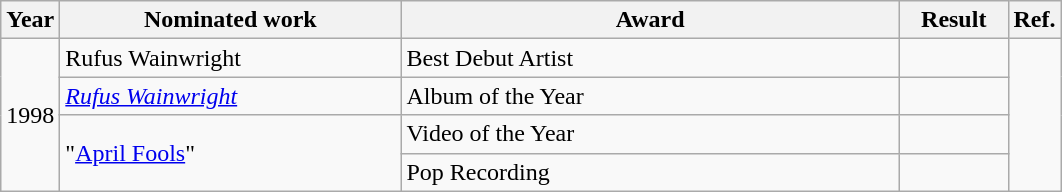<table class="wikitable">
<tr>
<th>Year</th>
<th width="220">Nominated work</th>
<th width="325">Award</th>
<th width="65">Result</th>
<th>Ref.</th>
</tr>
<tr>
<td align="center" rowspan=4>1998</td>
<td>Rufus Wainwright</td>
<td>Best Debut Artist</td>
<td></td>
<td align="center" rowspan=4></td>
</tr>
<tr>
<td><em><a href='#'>Rufus Wainwright</a></em></td>
<td>Album of the Year</td>
<td></td>
</tr>
<tr>
<td rowspan=2>"<a href='#'>April Fools</a>"</td>
<td>Video of the Year</td>
<td></td>
</tr>
<tr>
<td>Pop Recording</td>
<td></td>
</tr>
</table>
